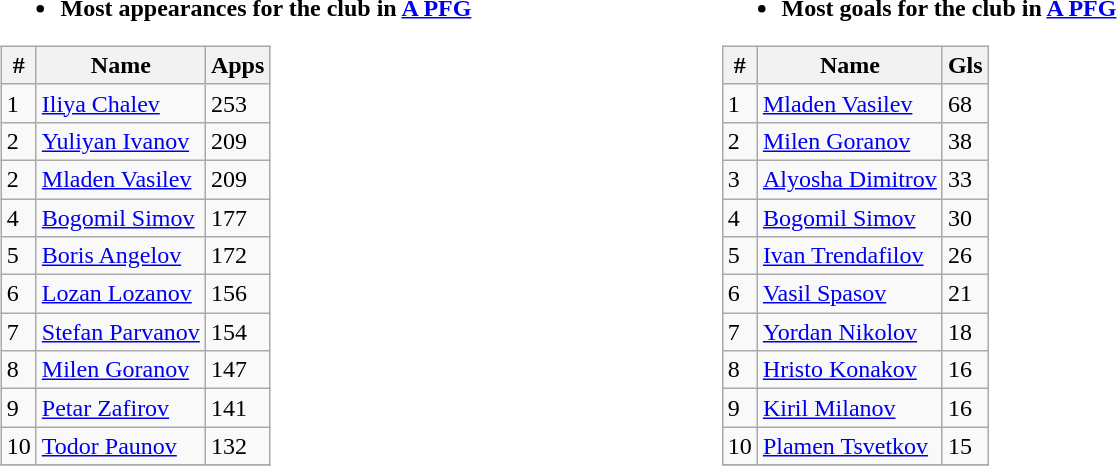<table>
<tr>
<td valign="top" width=33%><br><ul><li><strong>Most appearances for the club in <a href='#'>A PFG</a></strong></li></ul><table class="wikitable" style="text-align: left;">
<tr>
<th>#</th>
<th>Name</th>
<th>Apps</th>
</tr>
<tr>
<td>1</td>
<td> <a href='#'>Iliya Chalev</a></td>
<td>253</td>
</tr>
<tr>
<td>2</td>
<td> <a href='#'>Yuliyan Ivanov</a></td>
<td>209</td>
</tr>
<tr>
<td>2</td>
<td> <a href='#'>Mladen Vasilev</a></td>
<td>209</td>
</tr>
<tr>
<td>4</td>
<td> <a href='#'>Bogomil Simov</a></td>
<td>177</td>
</tr>
<tr>
<td>5</td>
<td> <a href='#'>Boris Angelov</a></td>
<td>172</td>
</tr>
<tr>
<td>6</td>
<td> <a href='#'>Lozan Lozanov</a></td>
<td>156</td>
</tr>
<tr>
<td>7</td>
<td> <a href='#'>Stefan Parvanov</a></td>
<td>154</td>
</tr>
<tr>
<td>8</td>
<td> <a href='#'>Milen Goranov</a></td>
<td>147</td>
</tr>
<tr>
<td>9</td>
<td> <a href='#'>Petar Zafirov</a></td>
<td>141</td>
</tr>
<tr>
<td>10</td>
<td> <a href='#'>Todor Paunov</a></td>
<td>132</td>
</tr>
<tr>
</tr>
</table>
</td>
<td valign = "top" width=33%><br><ul><li><strong>Most goals for the club in <a href='#'>A PFG</a></strong></li></ul><table class="wikitable" style="text-align: left;">
<tr>
<th>#</th>
<th>Name</th>
<th>Gls</th>
</tr>
<tr>
<td>1</td>
<td> <a href='#'>Mladen Vasilev</a></td>
<td>68</td>
</tr>
<tr>
<td>2</td>
<td> <a href='#'>Milen Goranov</a></td>
<td>38</td>
</tr>
<tr>
<td>3</td>
<td> <a href='#'>Alyosha Dimitrov</a></td>
<td>33</td>
</tr>
<tr>
<td>4</td>
<td> <a href='#'>Bogomil Simov</a></td>
<td>30</td>
</tr>
<tr>
<td>5</td>
<td> <a href='#'>Ivan Trendafilov</a></td>
<td>26</td>
</tr>
<tr>
<td>6</td>
<td> <a href='#'>Vasil Spasov</a></td>
<td>21</td>
</tr>
<tr>
<td>7</td>
<td> <a href='#'>Yordan Nikolov</a></td>
<td>18</td>
</tr>
<tr>
<td>8</td>
<td> <a href='#'>Hristo Konakov</a></td>
<td>16</td>
</tr>
<tr>
<td>9</td>
<td> <a href='#'>Kiril Milanov</a></td>
<td>16</td>
</tr>
<tr>
<td>10</td>
<td> <a href='#'>Plamen Tsvetkov</a></td>
<td>15</td>
</tr>
<tr>
</tr>
</table>
</td>
</tr>
</table>
